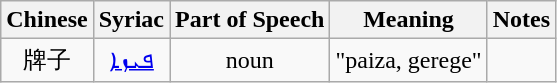<table class="wikitable">
<tr>
<th colspan="1">Chinese</th>
<th colspan="1">Syriac</th>
<th>Part of Speech</th>
<th colspan="1">Meaning</th>
<th>Notes</th>
</tr>
<tr style="text-align: center;">
<td>牌子</td>
<td><a href='#'>ܦܝܙܐ</a></td>
<td>noun</td>
<td>"paiza, gerege"</td>
<td></td>
</tr>
</table>
